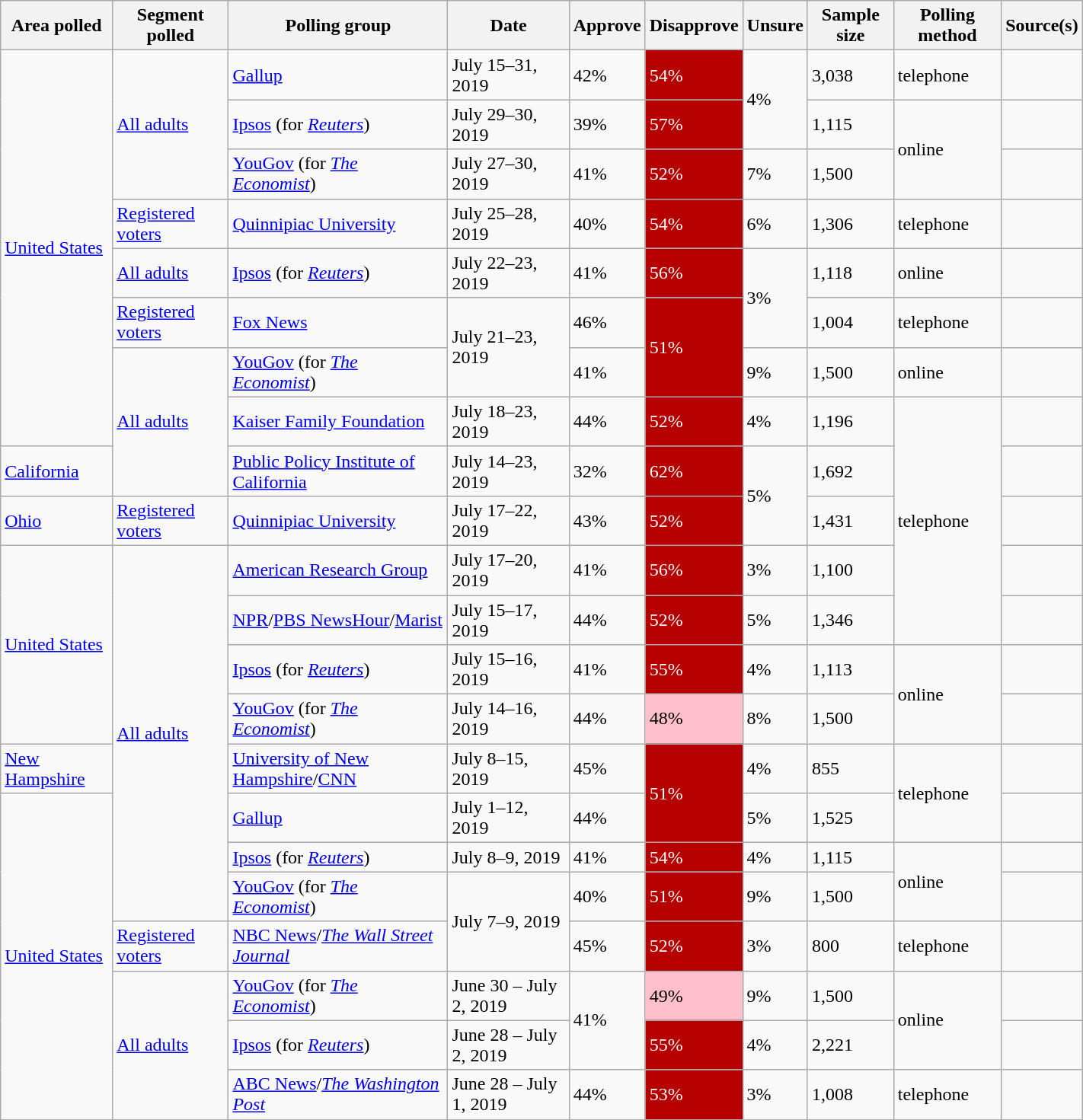<table class="wikitable sortable" style="width: 75%">
<tr>
<th>Area polled</th>
<th>Segment polled</th>
<th>Polling group</th>
<th>Date</th>
<th>Approve</th>
<th>Disapprove</th>
<th>Unsure</th>
<th>Sample size</th>
<th>Polling method</th>
<th>Source(s)</th>
</tr>
<tr>
<td rowspan="8"> <a href='#'>United States</a></td>
<td rowspan="3"><a href='#'>All adults</a></td>
<td><a href='#'>Gallup</a></td>
<td>July 15–31, 2019</td>
<td>42%</td>
<td style="background:#B60000; color: white">54%</td>
<td rowspan="2">4%</td>
<td>3,038</td>
<td>telephone</td>
<td></td>
</tr>
<tr>
<td><a href='#'>Ipsos</a> (for <em><a href='#'>Reuters</a></em>)</td>
<td>July 29–30, 2019</td>
<td>39%</td>
<td style="background:#B60000; color: white">57%</td>
<td>1,115</td>
<td rowspan="2">online</td>
<td></td>
</tr>
<tr>
<td><a href='#'>YouGov</a> (for <em><a href='#'>The Economist</a></em>)</td>
<td>July 27–30, 2019</td>
<td>41%</td>
<td style="background:#B60000; color: white">52%</td>
<td>7%</td>
<td>1,500</td>
<td></td>
</tr>
<tr>
<td><a href='#'>Registered voters</a></td>
<td><a href='#'>Quinnipiac University</a></td>
<td>July 25–28, 2019</td>
<td>40%</td>
<td style="background:#B60000; color: white">54%</td>
<td>6%</td>
<td>1,306</td>
<td>telephone</td>
<td></td>
</tr>
<tr>
<td><a href='#'>All adults</a></td>
<td><a href='#'>Ipsos</a> (for <em><a href='#'>Reuters</a></em>)</td>
<td>July 22–23, 2019</td>
<td>41%</td>
<td style="background:#B60000; color: white">56%</td>
<td rowspan="2">3%</td>
<td>1,118</td>
<td>online</td>
<td></td>
</tr>
<tr>
<td><a href='#'>Registered voters</a></td>
<td><a href='#'>Fox News</a></td>
<td rowspan="2">July 21–23, 2019</td>
<td>46%</td>
<td rowspan="2" style="background:#B60000; color: white">51%</td>
<td>1,004</td>
<td>telephone</td>
<td></td>
</tr>
<tr>
<td rowspan="3"><a href='#'>All adults</a></td>
<td><a href='#'>YouGov</a> (for <em><a href='#'>The Economist</a></em>)</td>
<td>41%</td>
<td>9%</td>
<td>1,500</td>
<td>online</td>
<td></td>
</tr>
<tr>
<td><a href='#'>Kaiser Family Foundation</a></td>
<td>July 18–23, 2019</td>
<td>44%</td>
<td style="background:#B60000; color: white">52%</td>
<td>4%</td>
<td>1,196</td>
<td rowspan="5">telephone</td>
<td></td>
</tr>
<tr>
<td> <a href='#'>California</a></td>
<td><a href='#'>Public Policy Institute of California</a></td>
<td>July 14–23, 2019</td>
<td>32%</td>
<td style="background:#B60000; color: white">62%</td>
<td rowspan="2">5%</td>
<td>1,692</td>
<td></td>
</tr>
<tr>
<td> <a href='#'>Ohio</a></td>
<td><a href='#'>Registered voters</a></td>
<td><a href='#'>Quinnipiac University</a></td>
<td>July 17–22, 2019</td>
<td>43%</td>
<td style="background:#B60000; color: white">52%</td>
<td>1,431</td>
<td></td>
</tr>
<tr>
<td rowspan="4"> <a href='#'>United States</a></td>
<td rowspan="8"><a href='#'>All adults</a></td>
<td><a href='#'>American Research Group</a></td>
<td>July 17–20, 2019</td>
<td>41%</td>
<td style="background:#B60000; color: white">56%</td>
<td>3%</td>
<td>1,100</td>
<td></td>
</tr>
<tr>
<td><a href='#'>NPR</a>/<a href='#'>PBS NewsHour</a>/<a href='#'>Marist</a></td>
<td>July 15–17, 2019</td>
<td>44%</td>
<td style="background:#B60000; color: white">52%</td>
<td>5%</td>
<td>1,346</td>
<td></td>
</tr>
<tr>
<td><a href='#'>Ipsos</a> (for <em><a href='#'>Reuters</a></em>)</td>
<td>July 15–16, 2019</td>
<td>41%</td>
<td style="background:#B60000; color: white">55%</td>
<td>4%</td>
<td>1,113</td>
<td rowspan="2">online</td>
<td></td>
</tr>
<tr>
<td><a href='#'>YouGov</a> (for <em><a href='#'>The Economist</a></em>)</td>
<td>July 14–16, 2019</td>
<td>44%</td>
<td style="background: pink; color: black">48%</td>
<td>8%</td>
<td>1,500</td>
<td></td>
</tr>
<tr>
<td> <a href='#'>New Hampshire</a></td>
<td><a href='#'>University of New Hampshire</a>/<a href='#'>CNN</a></td>
<td>July 8–15, 2019</td>
<td>45%</td>
<td rowspan="2" style="background:#B60000; color: white">51%</td>
<td>4%</td>
<td>855</td>
<td rowspan="2">telephone</td>
<td></td>
</tr>
<tr>
<td rowspan="7"> <a href='#'>United States</a></td>
<td><a href='#'>Gallup</a></td>
<td>July 1–12, 2019</td>
<td>44%</td>
<td>5%</td>
<td>1,525</td>
<td></td>
</tr>
<tr>
<td><a href='#'>Ipsos</a> (for <em><a href='#'>Reuters</a></em>)</td>
<td>July 8–9, 2019</td>
<td>41%</td>
<td style="background:#B60000; color: white">54%</td>
<td>4%</td>
<td>1,115</td>
<td rowspan="2">online</td>
<td></td>
</tr>
<tr>
<td><a href='#'>YouGov</a> (for <em><a href='#'>The Economist</a></em>)</td>
<td rowspan="2">July 7–9, 2019</td>
<td>40%</td>
<td style="background:#B60000; color: white">51%</td>
<td>9%</td>
<td>1,500</td>
<td></td>
</tr>
<tr>
<td><a href='#'>Registered voters</a></td>
<td><a href='#'>NBC News</a>/<em><a href='#'>The Wall Street Journal</a></em></td>
<td>45%</td>
<td style="background:#B60000; color: white">52%</td>
<td>3%</td>
<td>800</td>
<td>telephone</td>
<td></td>
</tr>
<tr>
<td rowspan="3"><a href='#'>All adults</a></td>
<td><a href='#'>YouGov</a> (for <em><a href='#'>The Economist</a></em>)</td>
<td>June 30 – July 2, 2019</td>
<td rowspan="2">41%</td>
<td style="background: pink; color: black">49%</td>
<td>9%</td>
<td>1,500</td>
<td rowspan="2">online</td>
<td></td>
</tr>
<tr>
<td><a href='#'>Ipsos</a> (for <em><a href='#'>Reuters</a></em>)</td>
<td>June 28 – July 2, 2019</td>
<td style="background:#B60000; color: white">55%</td>
<td>4%</td>
<td>2,221</td>
<td></td>
</tr>
<tr>
<td><a href='#'>ABC News</a>/<em><a href='#'>The Washington Post</a></em></td>
<td>June 28 – July 1, 2019</td>
<td>44%</td>
<td style="background:#B60000; color: white">53%</td>
<td>3%</td>
<td>1,008</td>
<td>telephone</td>
<td></td>
</tr>
</table>
